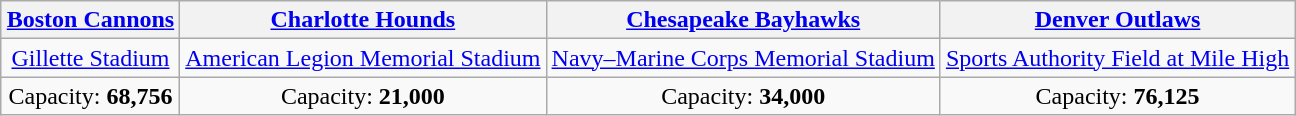<table class="wikitable" style="margin:1em auto; text-align:center">
<tr>
<th><a href='#'>Boston Cannons</a></th>
<th><a href='#'>Charlotte Hounds</a></th>
<th><a href='#'>Chesapeake Bayhawks</a></th>
<th><a href='#'>Denver Outlaws</a></th>
</tr>
<tr>
<td><a href='#'>Gillette Stadium</a></td>
<td><a href='#'>American Legion Memorial Stadium</a></td>
<td><a href='#'>Navy–Marine Corps Memorial Stadium</a></td>
<td><a href='#'>Sports Authority Field at Mile High</a></td>
</tr>
<tr>
<td>Capacity: <strong>68,756</strong></td>
<td>Capacity: <strong>21,000</strong></td>
<td>Capacity: <strong>34,000</strong></td>
<td>Capacity: <strong>76,125</strong></td>
</tr>
</table>
